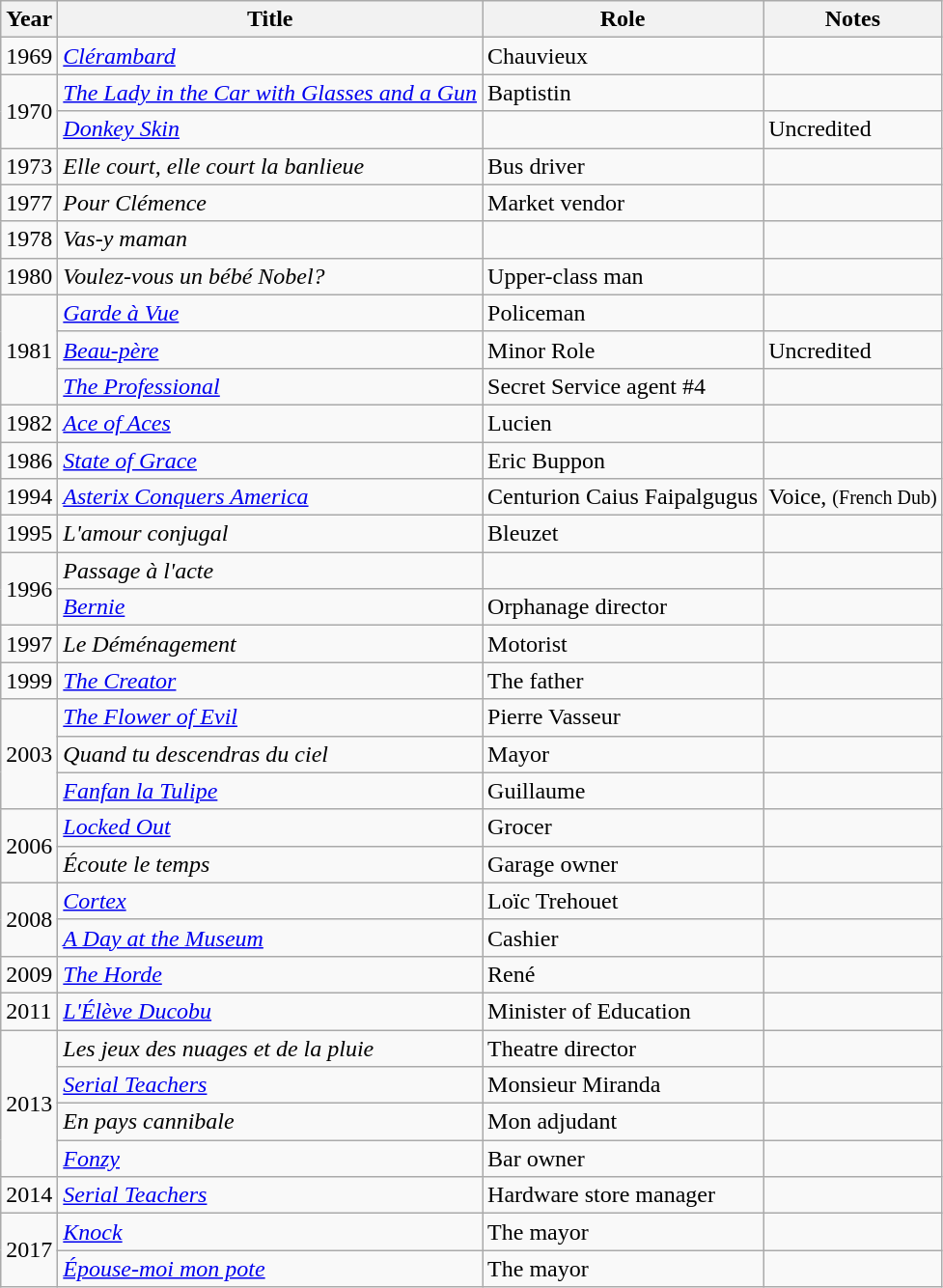<table class="wikitable sortable">
<tr>
<th>Year</th>
<th>Title</th>
<th>Role</th>
<th class="unsortable">Notes</th>
</tr>
<tr>
<td>1969</td>
<td><em><a href='#'>Clérambard</a></em></td>
<td>Chauvieux</td>
<td></td>
</tr>
<tr>
<td rowspan=2>1970</td>
<td><em><a href='#'>The Lady in the Car with Glasses and a Gun</a></em></td>
<td>Baptistin</td>
<td></td>
</tr>
<tr>
<td><em><a href='#'>Donkey Skin</a></em></td>
<td></td>
<td>Uncredited</td>
</tr>
<tr>
<td>1973</td>
<td><em>Elle court, elle court la banlieue</em></td>
<td>Bus driver</td>
<td></td>
</tr>
<tr>
<td>1977</td>
<td><em>Pour Clémence</em></td>
<td>Market vendor</td>
<td></td>
</tr>
<tr>
<td>1978</td>
<td><em>Vas-y maman</em></td>
<td></td>
<td></td>
</tr>
<tr>
<td>1980</td>
<td><em>Voulez-vous un bébé Nobel?</em></td>
<td>Upper-class man</td>
<td></td>
</tr>
<tr>
<td rowspan=3>1981</td>
<td><em><a href='#'>Garde à Vue</a></em></td>
<td>Policeman</td>
<td></td>
</tr>
<tr>
<td><em><a href='#'>Beau-père</a></em></td>
<td>Minor Role</td>
<td>Uncredited</td>
</tr>
<tr>
<td><em><a href='#'>The Professional</a></em></td>
<td>Secret Service agent #4</td>
<td></td>
</tr>
<tr>
<td>1982</td>
<td><em><a href='#'>Ace of Aces</a></em></td>
<td>Lucien</td>
<td></td>
</tr>
<tr>
<td>1986</td>
<td><em><a href='#'>State of Grace</a></em></td>
<td>Eric Buppon</td>
<td></td>
</tr>
<tr>
<td>1994</td>
<td><em><a href='#'>Asterix Conquers America</a></em></td>
<td>Centurion Caius Faipalgugus</td>
<td>Voice, <small>(French Dub)</small></td>
</tr>
<tr>
<td>1995</td>
<td><em>L'amour conjugal</em></td>
<td>Bleuzet</td>
<td></td>
</tr>
<tr>
<td rowspan=2>1996</td>
<td><em>Passage à l'acte</em></td>
<td></td>
<td></td>
</tr>
<tr>
<td><em><a href='#'>Bernie</a></em></td>
<td>Orphanage director</td>
<td></td>
</tr>
<tr>
<td>1997</td>
<td><em>Le Déménagement</em></td>
<td>Motorist</td>
<td></td>
</tr>
<tr>
<td>1999</td>
<td><em><a href='#'>The Creator</a></em></td>
<td>The father</td>
<td></td>
</tr>
<tr>
<td rowspan=3>2003</td>
<td><em><a href='#'>The Flower of Evil</a></em></td>
<td>Pierre Vasseur</td>
<td></td>
</tr>
<tr>
<td><em>Quand tu descendras du ciel</em></td>
<td>Mayor</td>
<td></td>
</tr>
<tr>
<td><em><a href='#'>Fanfan la Tulipe</a></em></td>
<td>Guillaume</td>
<td></td>
</tr>
<tr>
<td rowspan=2>2006</td>
<td><em><a href='#'>Locked Out</a></em></td>
<td>Grocer</td>
<td></td>
</tr>
<tr>
<td><em>Écoute le temps</em></td>
<td>Garage owner</td>
<td></td>
</tr>
<tr>
<td rowspan=2>2008</td>
<td><em><a href='#'>Cortex</a></em></td>
<td>Loïc Trehouet</td>
<td></td>
</tr>
<tr>
<td><em><a href='#'>A Day at the Museum</a></em></td>
<td>Cashier</td>
<td></td>
</tr>
<tr>
<td>2009</td>
<td><em><a href='#'>The Horde</a></em></td>
<td>René</td>
<td></td>
</tr>
<tr>
<td>2011</td>
<td><em><a href='#'>L'Élève Ducobu</a></em></td>
<td>Minister of Education</td>
<td></td>
</tr>
<tr>
<td rowspan=4>2013</td>
<td><em>Les jeux des nuages et de la pluie</em></td>
<td>Theatre director</td>
<td></td>
</tr>
<tr>
<td><em><a href='#'>Serial Teachers</a></em></td>
<td>Monsieur Miranda</td>
<td></td>
</tr>
<tr>
<td><em>En pays cannibale</em></td>
<td>Mon adjudant</td>
<td></td>
</tr>
<tr>
<td><em><a href='#'>Fonzy</a></em></td>
<td>Bar owner</td>
<td></td>
</tr>
<tr>
<td>2014</td>
<td><em><a href='#'>Serial Teachers</a></em></td>
<td>Hardware store manager</td>
<td></td>
</tr>
<tr>
<td rowspan=2>2017</td>
<td><em><a href='#'>Knock</a></em></td>
<td>The mayor</td>
<td></td>
</tr>
<tr>
<td><em><a href='#'>Épouse-moi mon pote</a></em></td>
<td>The mayor</td>
<td></td>
</tr>
</table>
